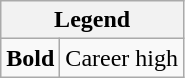<table class="wikitable">
<tr>
<th colspan="2">Legend</th>
</tr>
<tr>
<td><strong>Bold</strong></td>
<td>Career high</td>
</tr>
</table>
